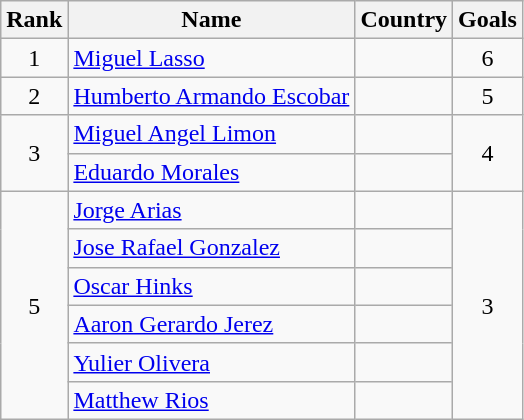<table class="wikitable" style="text-align: center;">
<tr>
<th>Rank</th>
<th>Name</th>
<th>Country</th>
<th>Goals</th>
</tr>
<tr>
<td>1</td>
<td align="left"><a href='#'>Miguel Lasso</a></td>
<td align="left"></td>
<td>6</td>
</tr>
<tr>
<td>2</td>
<td align="left"><a href='#'>Humberto Armando Escobar</a></td>
<td align="left"></td>
<td>5</td>
</tr>
<tr>
<td rowspan="2">3</td>
<td align="left"><a href='#'>Miguel Angel Limon</a></td>
<td align="left"></td>
<td rowspan="2">4</td>
</tr>
<tr>
<td align="left"><a href='#'>Eduardo Morales</a></td>
<td align="left"></td>
</tr>
<tr>
<td rowspan="6">5</td>
<td align="left"><a href='#'>Jorge Arias</a></td>
<td align="left"></td>
<td rowspan="6">3</td>
</tr>
<tr>
<td align="left"><a href='#'>Jose Rafael Gonzalez</a></td>
<td align="left"></td>
</tr>
<tr>
<td align="left"><a href='#'>Oscar Hinks</a></td>
<td align="left"></td>
</tr>
<tr>
<td align="left"><a href='#'>Aaron Gerardo Jerez</a></td>
<td align="left"></td>
</tr>
<tr>
<td align="left"><a href='#'>Yulier Olivera</a></td>
<td align="left"></td>
</tr>
<tr>
<td align="left"><a href='#'>Matthew Rios</a></td>
<td align="left"></td>
</tr>
</table>
